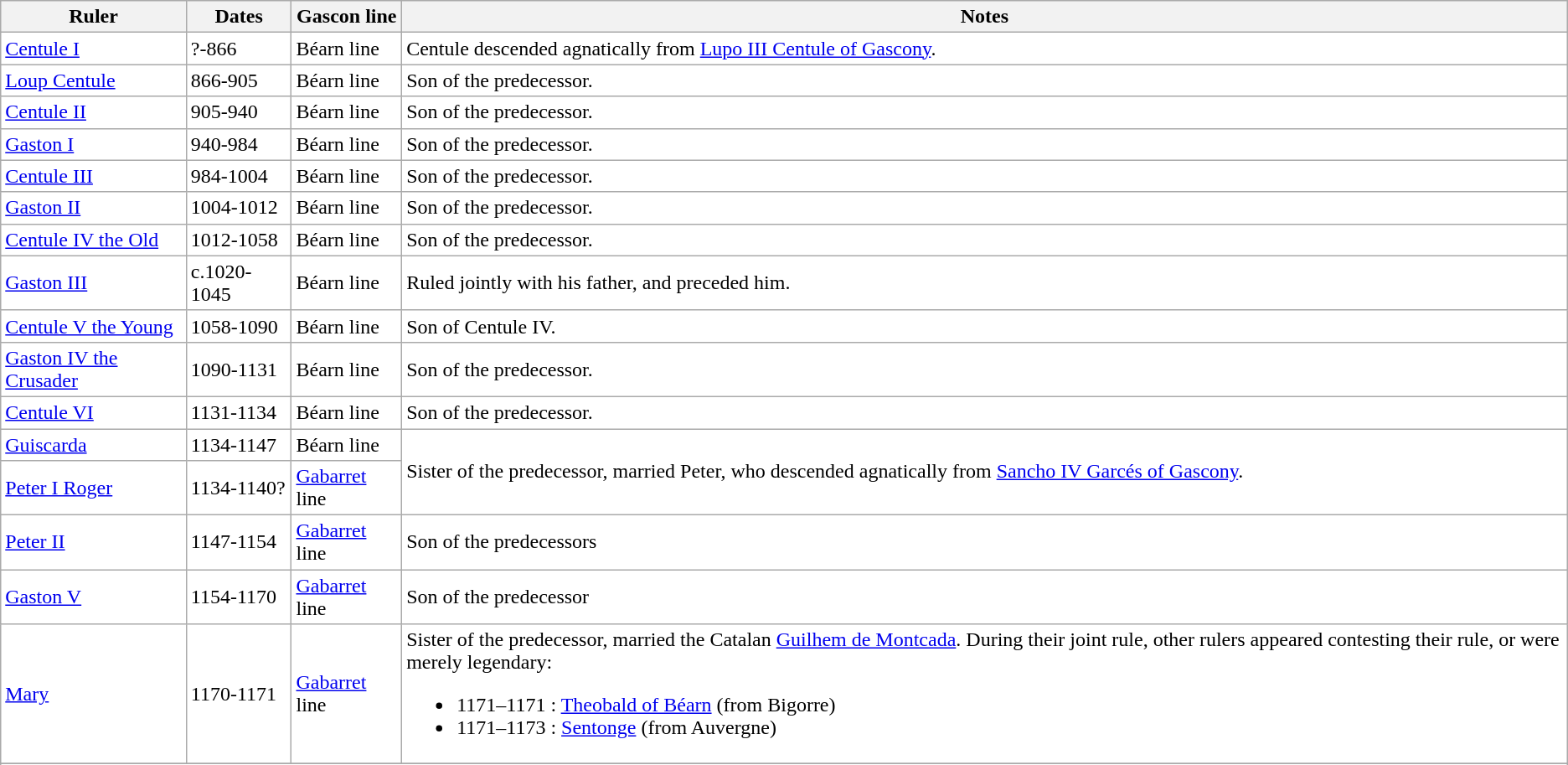<table class="wikitable">
<tr>
<th>Ruler</th>
<th>Dates</th>
<th>Gascon line</th>
<th>Notes</th>
</tr>
<tr bgcolor=#fff>
<td><a href='#'>Centule I</a></td>
<td>?-866</td>
<td>Béarn line</td>
<td>Centule descended agnatically from <a href='#'>Lupo III Centule of Gascony</a>.</td>
</tr>
<tr bgcolor=#fff>
<td><a href='#'>Loup Centule</a></td>
<td>866-905</td>
<td>Béarn line</td>
<td>Son of the predecessor.</td>
</tr>
<tr bgcolor=#fff>
<td><a href='#'>Centule II</a></td>
<td>905-940</td>
<td>Béarn line</td>
<td>Son of the predecessor.</td>
</tr>
<tr bgcolor=#fff>
<td><a href='#'>Gaston I</a></td>
<td>940-984</td>
<td>Béarn line</td>
<td>Son of the predecessor.</td>
</tr>
<tr bgcolor=#fff>
<td><a href='#'>Centule III</a></td>
<td>984-1004</td>
<td>Béarn line</td>
<td>Son of the predecessor.</td>
</tr>
<tr bgcolor=#fff>
<td><a href='#'>Gaston II</a></td>
<td>1004-1012</td>
<td>Béarn line</td>
<td>Son of the predecessor.</td>
</tr>
<tr bgcolor=#fff>
<td><a href='#'>Centule IV the Old</a></td>
<td>1012-1058</td>
<td>Béarn line</td>
<td>Son of the predecessor.</td>
</tr>
<tr bgcolor=#fff>
<td><a href='#'>Gaston III</a></td>
<td>c.1020-1045</td>
<td>Béarn line</td>
<td>Ruled jointly with his father, and preceded him.</td>
</tr>
<tr bgcolor=#fff>
<td><a href='#'>Centule V the Young</a></td>
<td>1058-1090</td>
<td>Béarn line</td>
<td>Son of Centule IV.</td>
</tr>
<tr bgcolor=#fff>
<td><a href='#'>Gaston IV the Crusader</a></td>
<td>1090-1131</td>
<td>Béarn line</td>
<td>Son of the predecessor.</td>
</tr>
<tr bgcolor=#fff>
<td><a href='#'>Centule VI</a></td>
<td>1131-1134</td>
<td>Béarn line</td>
<td>Son of the predecessor.</td>
</tr>
<tr bgcolor=#fff>
<td><a href='#'>Guiscarda</a></td>
<td>1134-1147</td>
<td>Béarn line</td>
<td rowspan="2">Sister of the predecessor, married Peter, who descended agnatically from <a href='#'>Sancho IV Garcés of Gascony</a>.</td>
</tr>
<tr bgcolor=#fff>
<td><a href='#'>Peter I Roger</a></td>
<td>1134-1140?</td>
<td><a href='#'>Gabarret</a> line</td>
</tr>
<tr bgcolor=#fff>
<td><a href='#'>Peter II</a></td>
<td>1147-1154</td>
<td><a href='#'>Gabarret</a> line</td>
<td>Son of the predecessors</td>
</tr>
<tr bgcolor=#fff>
<td><a href='#'>Gaston V</a></td>
<td>1154-1170</td>
<td><a href='#'>Gabarret</a> line</td>
<td>Son of the predecessor</td>
</tr>
<tr bgcolor=#fff>
<td><a href='#'>Mary</a></td>
<td>1170-1171</td>
<td><a href='#'>Gabarret</a> line</td>
<td>Sister of the predecessor, married the Catalan <a href='#'>Guilhem de Montcada</a>. During their joint rule, other rulers appeared contesting their rule, or were merely legendary:<br><ul><li>1171–1171 : <a href='#'>Theobald of Béarn</a> (from Bigorre)</li><li>1171–1173 : <a href='#'>Sentonge</a> (from Auvergne)</li></ul></td>
</tr>
<tr bgcolor=#fff>
</tr>
<tr>
</tr>
</table>
